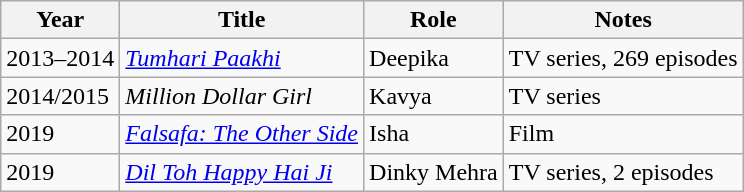<table class="wikitable">
<tr>
<th>Year</th>
<th>Title</th>
<th>Role</th>
<th>Notes</th>
</tr>
<tr>
<td>2013–2014</td>
<td><em><a href='#'>Tumhari Paakhi</a></em></td>
<td>Deepika</td>
<td>TV series, 269 episodes</td>
</tr>
<tr>
<td>2014/2015</td>
<td><em>Million Dollar Girl</em></td>
<td>Kavya</td>
<td>TV series</td>
</tr>
<tr>
<td>2019</td>
<td><em><a href='#'>Falsafa: The Other Side</a></em></td>
<td>Isha</td>
<td>Film</td>
</tr>
<tr>
<td>2019</td>
<td><em><a href='#'>Dil Toh Happy Hai Ji</a></em></td>
<td>Dinky Mehra</td>
<td>TV series, 2 episodes</td>
</tr>
</table>
